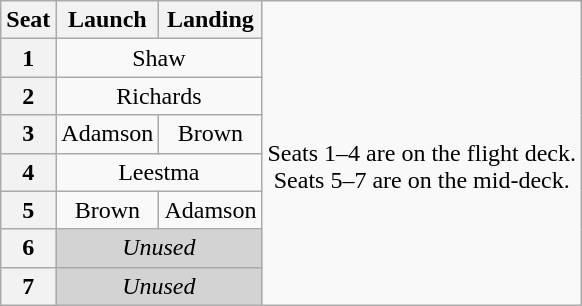<table class="wikitable" style="text-align:center">
<tr>
<th>Seat</th>
<th>Launch</th>
<th>Landing</th>
<td rowspan=8><br>Seats 1–4 are on the flight deck.<br>Seats 5–7 are on the mid-deck.</td>
</tr>
<tr>
<th>1</th>
<td colspan=2>Shaw</td>
</tr>
<tr>
<th>2</th>
<td colspan=2>Richards</td>
</tr>
<tr>
<th>3</th>
<td>Adamson</td>
<td>Brown</td>
</tr>
<tr>
<th>4</th>
<td colspan=2>Leestma</td>
</tr>
<tr>
<th>5</th>
<td>Brown</td>
<td>Adamson</td>
</tr>
<tr>
<th>6</th>
<td colspan=2 style="background-color:lightgray"><em>Unused</em></td>
</tr>
<tr>
<th>7</th>
<td colspan=2 style="background-color:lightgray"><em>Unused</em></td>
</tr>
</table>
